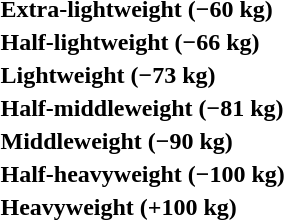<table>
<tr>
<th rowspan=2 style="text-align:left;">Extra-lightweight (−60 kg)</th>
<td rowspan=2></td>
<td rowspan=2></td>
<td></td>
</tr>
<tr>
<td></td>
</tr>
<tr>
<th rowspan=2 style="text-align:left;">Half-lightweight (−66 kg)</th>
<td rowspan=2></td>
<td rowspan=2></td>
<td></td>
</tr>
<tr>
<td></td>
</tr>
<tr>
<th rowspan=2 style="text-align:left;">Lightweight (−73 kg)</th>
<td rowspan=2></td>
<td rowspan=2></td>
<td></td>
</tr>
<tr>
<td></td>
</tr>
<tr>
<th rowspan=2 style="text-align:left;">Half-middleweight (−81 kg)</th>
<td rowspan=2></td>
<td rowspan=2></td>
<td></td>
</tr>
<tr>
<td></td>
</tr>
<tr>
<th rowspan=2 style="text-align:left;">Middleweight (−90 kg)</th>
<td rowspan=2></td>
<td rowspan=2></td>
<td></td>
</tr>
<tr>
<td></td>
</tr>
<tr>
<th rowspan=2 style="text-align:left;">Half-heavyweight (−100 kg)</th>
<td rowspan=2></td>
<td rowspan=2></td>
<td></td>
</tr>
<tr>
<td></td>
</tr>
<tr>
<th rowspan=2 style="text-align:left;">Heavyweight (+100 kg)</th>
<td rowspan=2></td>
<td rowspan=2></td>
<td></td>
</tr>
<tr>
<td></td>
</tr>
</table>
